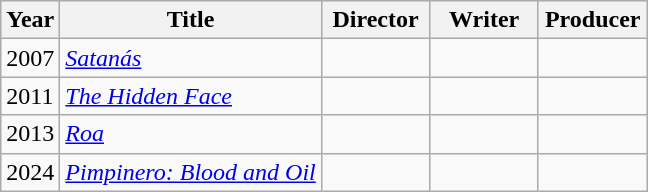<table class="wikitable">
<tr>
<th>Year</th>
<th>Title</th>
<th width=65>Director</th>
<th width=65>Writer</th>
<th width=65>Producer</th>
</tr>
<tr>
<td>2007</td>
<td><em><a href='#'>Satanás</a></em></td>
<td></td>
<td></td>
<td></td>
</tr>
<tr>
<td>2011</td>
<td><em><a href='#'>The Hidden Face</a></em></td>
<td></td>
<td></td>
<td></td>
</tr>
<tr>
<td>2013</td>
<td><em><a href='#'>Roa</a></em></td>
<td></td>
<td></td>
<td></td>
</tr>
<tr>
<td>2024</td>
<td><em><a href='#'>Pimpinero: Blood and Oil</a></em></td>
<td></td>
<td></td>
<td></td>
</tr>
</table>
